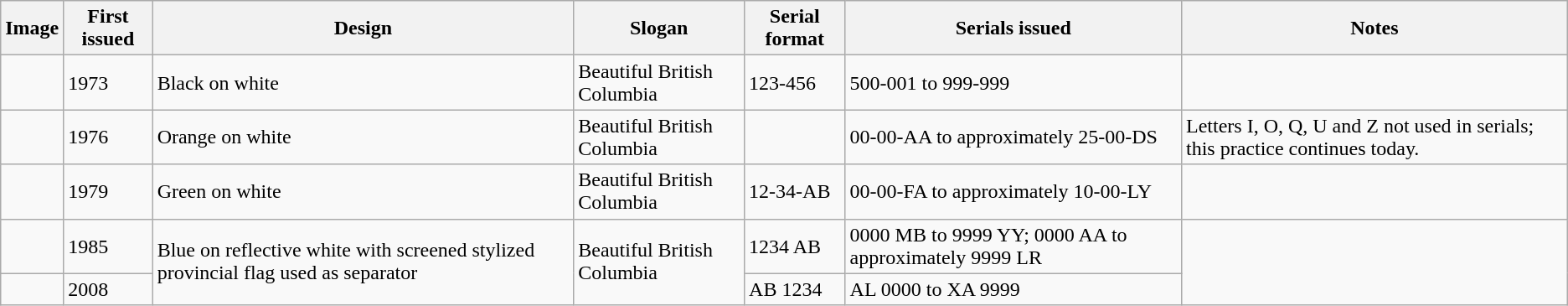<table class="wikitable">
<tr>
<th>Image</th>
<th>First issued</th>
<th>Design</th>
<th>Slogan</th>
<th>Serial format</th>
<th>Serials issued</th>
<th>Notes</th>
</tr>
<tr>
<td></td>
<td>1973</td>
<td>Black on white</td>
<td>Beautiful British Columbia</td>
<td>123-456</td>
<td>500-001 to 999-999</td>
<td></td>
</tr>
<tr>
<td></td>
<td>1976</td>
<td>Orange on white</td>
<td>Beautiful British Columbia</td>
<td></td>
<td>00-00-AA to approximately 25-00-DS</td>
<td>Letters I, O, Q, U and Z not used in serials; this practice continues today.</td>
</tr>
<tr>
<td></td>
<td>1979</td>
<td>Green on white</td>
<td>Beautiful British Columbia</td>
<td>12-34-AB</td>
<td>00-00-FA to approximately 10-00-LY</td>
<td></td>
</tr>
<tr>
<td></td>
<td>1985</td>
<td rowspan="2">Blue on reflective white with screened stylized provincial flag used as separator</td>
<td rowspan="2">Beautiful British Columbia</td>
<td>1234 AB</td>
<td>0000 MB to 9999 YY; 0000 AA to approximately 9999 LR</td>
<td rowspan="2"></td>
</tr>
<tr>
<td></td>
<td>2008</td>
<td>AB 1234</td>
<td>AL 0000 to XA 9999 </td>
</tr>
</table>
